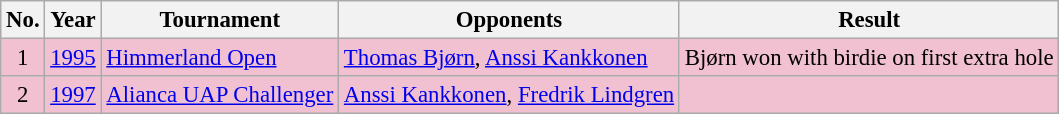<table class="wikitable" style="font-size:95%;">
<tr>
<th>No.</th>
<th>Year</th>
<th>Tournament</th>
<th>Opponents</th>
<th>Result</th>
</tr>
<tr style="background:#F2C1D1;">
<td align=center>1</td>
<td><a href='#'>1995</a></td>
<td><a href='#'>Himmerland Open</a></td>
<td> <a href='#'>Thomas Bjørn</a>,  <a href='#'>Anssi Kankkonen</a></td>
<td>Bjørn won with birdie on first extra hole</td>
</tr>
<tr style="background:#F2C1D1;">
<td align=center>2</td>
<td><a href='#'>1997</a></td>
<td><a href='#'>Alianca UAP Challenger</a></td>
<td> <a href='#'>Anssi Kankkonen</a>,  <a href='#'>Fredrik Lindgren</a></td>
<td></td>
</tr>
</table>
